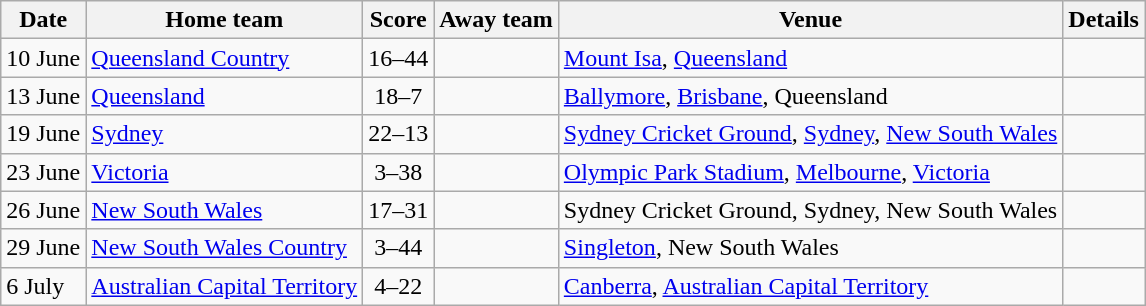<table class="wikitable">
<tr>
<th>Date</th>
<th>Home team</th>
<th>Score</th>
<th>Away team</th>
<th>Venue</th>
<th>Details</th>
</tr>
<tr>
<td>10 June</td>
<td> <a href='#'>Queensland Country</a></td>
<td align=center>16–44</td>
<td></td>
<td><a href='#'>Mount Isa</a>, <a href='#'>Queensland</a></td>
<td></td>
</tr>
<tr>
<td>13 June</td>
<td> <a href='#'>Queensland</a></td>
<td align=center>18–7</td>
<td></td>
<td><a href='#'>Ballymore</a>, <a href='#'>Brisbane</a>, Queensland</td>
<td></td>
</tr>
<tr>
<td>19 June</td>
<td> <a href='#'>Sydney</a></td>
<td align=center>22–13</td>
<td></td>
<td><a href='#'>Sydney Cricket Ground</a>, <a href='#'>Sydney</a>, <a href='#'>New South Wales</a></td>
<td></td>
</tr>
<tr>
<td>23 June</td>
<td> <a href='#'>Victoria</a></td>
<td align=center>3–38</td>
<td></td>
<td><a href='#'>Olympic Park Stadium</a>, <a href='#'>Melbourne</a>, <a href='#'>Victoria</a></td>
<td></td>
</tr>
<tr>
<td>26 June</td>
<td> <a href='#'>New South Wales</a></td>
<td align=center>17–31</td>
<td></td>
<td>Sydney Cricket Ground, Sydney, New South Wales</td>
<td></td>
</tr>
<tr>
<td>29 June</td>
<td> <a href='#'>New South Wales Country</a></td>
<td align=center>3–44</td>
<td></td>
<td><a href='#'>Singleton</a>, New South Wales</td>
<td></td>
</tr>
<tr>
<td>6 July</td>
<td> <a href='#'>Australian Capital Territory</a></td>
<td align=center>4–22</td>
<td></td>
<td><a href='#'>Canberra</a>, <a href='#'>Australian Capital Territory</a></td>
<td></td>
</tr>
</table>
